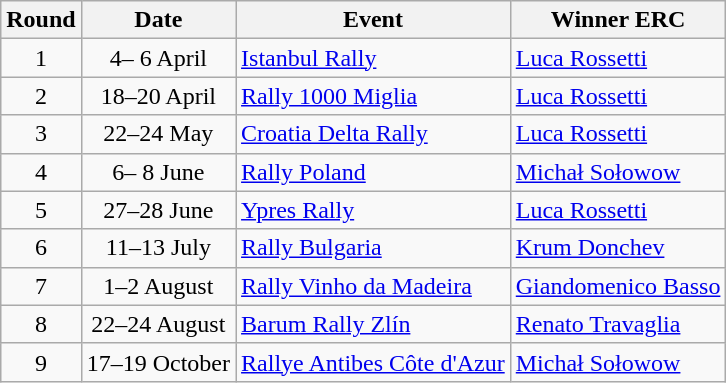<table class="wikitable" style="text-align:center;">
<tr>
<th>Round</th>
<th>Date</th>
<th>Event</th>
<th>Winner ERC</th>
</tr>
<tr>
<td>1</td>
<td>4– 6 April</td>
<td align=left> <a href='#'>Istanbul Rally</a></td>
<td align=left> <a href='#'>Luca Rossetti</a></td>
</tr>
<tr>
<td>2</td>
<td>18–20 April</td>
<td align=left> <a href='#'>Rally 1000 Miglia</a></td>
<td align=left> <a href='#'>Luca Rossetti</a></td>
</tr>
<tr>
<td>3</td>
<td>22–24 May</td>
<td align=left> <a href='#'>Croatia Delta Rally</a></td>
<td align=left> <a href='#'>Luca Rossetti</a></td>
</tr>
<tr>
<td>4</td>
<td>6– 8 June</td>
<td align=left> <a href='#'>Rally Poland</a></td>
<td align=left> <a href='#'>Michał Sołowow</a></td>
</tr>
<tr>
<td>5</td>
<td>27–28 June</td>
<td align=left> <a href='#'>Ypres Rally</a></td>
<td align=left> <a href='#'>Luca Rossetti</a></td>
</tr>
<tr>
<td>6</td>
<td>11–13 July</td>
<td align=left> <a href='#'>Rally Bulgaria</a></td>
<td align=left> <a href='#'>Krum Donchev</a></td>
</tr>
<tr>
<td>7</td>
<td>1–2 August</td>
<td align=left> <a href='#'>Rally Vinho da Madeira</a></td>
<td align=left> <a href='#'>Giandomenico Basso</a></td>
</tr>
<tr>
<td>8</td>
<td>22–24 August</td>
<td align=left> <a href='#'>Barum Rally Zlín</a></td>
<td align=left> <a href='#'>Renato Travaglia</a></td>
</tr>
<tr>
<td>9</td>
<td>17–19 October</td>
<td align=left> <a href='#'>Rallye Antibes Côte d'Azur</a></td>
<td align=left> <a href='#'>Michał Sołowow</a></td>
</tr>
</table>
